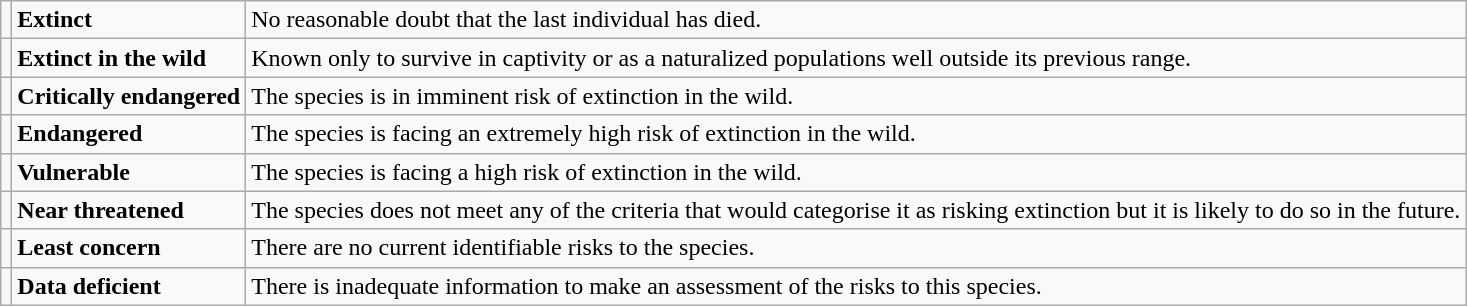<table class="wikitable" style="text-align:left">
<tr>
<td></td>
<td><strong>Extinct</strong></td>
<td>No reasonable doubt that the last individual has died.</td>
</tr>
<tr>
<td></td>
<td><strong>Extinct in the wild</strong></td>
<td>Known only to survive in captivity or as a naturalized populations well outside its previous range.</td>
</tr>
<tr>
<td></td>
<td><strong>Critically endangered</strong></td>
<td>The species is in imminent risk of extinction in the wild.</td>
</tr>
<tr>
<td></td>
<td><strong>Endangered</strong></td>
<td>The species is facing an extremely high risk of extinction in the wild.</td>
</tr>
<tr>
<td></td>
<td><strong>Vulnerable</strong></td>
<td>The species is facing a high risk of extinction in the wild.</td>
</tr>
<tr>
<td></td>
<td><strong>Near threatened</strong></td>
<td>The species does not meet any of the criteria that would categorise it as risking extinction but it is likely to do so in the future.</td>
</tr>
<tr>
<td></td>
<td><strong>Least concern</strong></td>
<td>There are no current identifiable risks to the species.</td>
</tr>
<tr>
<td></td>
<td><strong>Data deficient</strong></td>
<td>There is inadequate information to make an assessment of the risks to this species.</td>
</tr>
</table>
